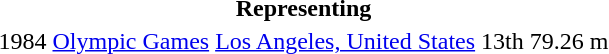<table>
<tr>
<th colspan="5">Representing </th>
</tr>
<tr>
<td>1984</td>
<td><a href='#'>Olympic Games</a></td>
<td><a href='#'>Los Angeles, United States</a></td>
<td>13th</td>
<td>79.26 m</td>
</tr>
</table>
